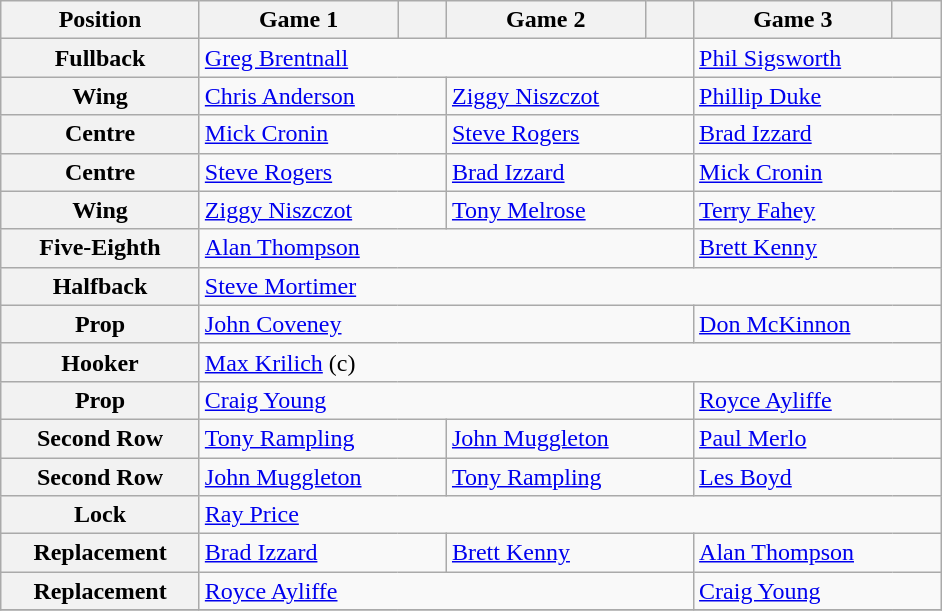<table class="wikitable">
<tr>
<th width="125">Position</th>
<th width="125">Game 1</th>
<th width="25"></th>
<th width="125">Game 2</th>
<th width="25"></th>
<th width="125">Game 3</th>
<th width="25"></th>
</tr>
<tr>
<th>Fullback</th>
<td colspan="4"> <a href='#'>Greg Brentnall</a></td>
<td colspan="2"> <a href='#'>Phil Sigsworth</a></td>
</tr>
<tr>
<th>Wing</th>
<td colspan="2"> <a href='#'>Chris Anderson</a></td>
<td colspan="2"> <a href='#'>Ziggy Niszczot</a></td>
<td colspan="2"> <a href='#'>Phillip Duke</a></td>
</tr>
<tr>
<th>Centre</th>
<td colspan="2"> <a href='#'>Mick Cronin</a></td>
<td colspan="2"> <a href='#'>Steve Rogers</a></td>
<td colspan="2"> <a href='#'>Brad Izzard</a></td>
</tr>
<tr>
<th>Centre</th>
<td colspan="2"> <a href='#'>Steve Rogers</a></td>
<td colspan="2"> <a href='#'>Brad Izzard</a></td>
<td colspan="2"> <a href='#'>Mick Cronin</a></td>
</tr>
<tr>
<th>Wing</th>
<td colspan="2"> <a href='#'>Ziggy Niszczot</a></td>
<td colspan="2"> <a href='#'>Tony Melrose</a></td>
<td colspan="2"> <a href='#'>Terry Fahey</a></td>
</tr>
<tr>
<th>Five-Eighth</th>
<td colspan="4"> <a href='#'>Alan Thompson</a></td>
<td colspan="2"> <a href='#'>Brett Kenny</a></td>
</tr>
<tr>
<th>Halfback</th>
<td colspan="6"> <a href='#'>Steve Mortimer</a></td>
</tr>
<tr>
<th>Prop</th>
<td colspan="4"> <a href='#'>John Coveney</a></td>
<td colspan="2"> <a href='#'>Don McKinnon</a></td>
</tr>
<tr>
<th>Hooker</th>
<td colspan="6"> <a href='#'>Max Krilich</a> (c)</td>
</tr>
<tr>
<th>Prop</th>
<td colspan="4"> <a href='#'>Craig Young</a></td>
<td colspan="2"> <a href='#'>Royce Ayliffe</a></td>
</tr>
<tr>
<th>Second Row</th>
<td colspan="2"> <a href='#'>Tony Rampling</a></td>
<td colspan="2"> <a href='#'>John Muggleton</a></td>
<td colspan="2"> <a href='#'>Paul Merlo</a></td>
</tr>
<tr>
<th>Second Row</th>
<td colspan="2"> <a href='#'>John Muggleton</a></td>
<td colspan="2"> <a href='#'>Tony Rampling</a></td>
<td colspan="2"> <a href='#'>Les Boyd</a></td>
</tr>
<tr>
<th>Lock</th>
<td colspan="6"> <a href='#'>Ray Price</a></td>
</tr>
<tr>
<th>Replacement</th>
<td colspan="2"> <a href='#'>Brad Izzard</a></td>
<td colspan="2"> <a href='#'>Brett Kenny</a></td>
<td colspan="2"> <a href='#'>Alan Thompson</a></td>
</tr>
<tr>
<th>Replacement</th>
<td colspan="4"> <a href='#'>Royce Ayliffe</a></td>
<td colspan="2"> <a href='#'>Craig Young</a></td>
</tr>
<tr>
</tr>
</table>
